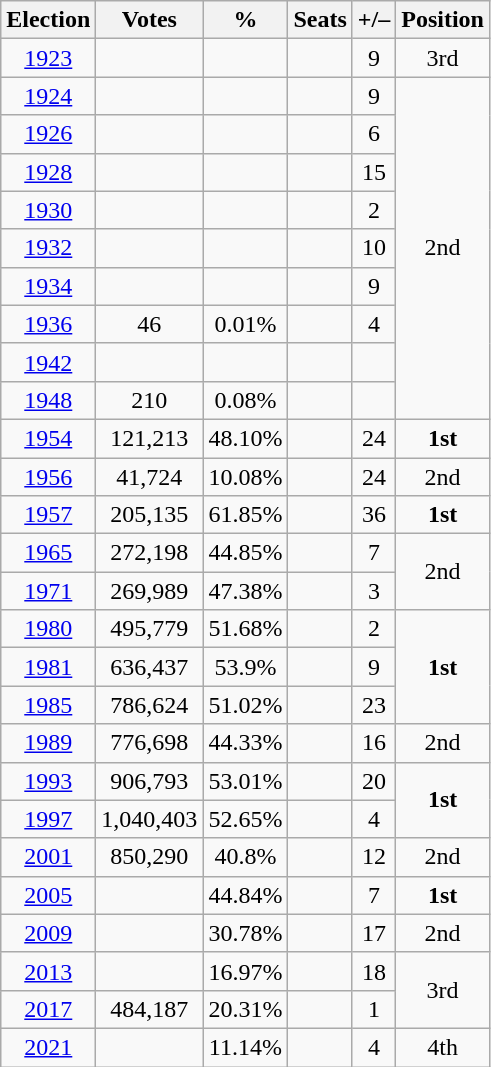<table class="wikitable" style="text-align:center">
<tr>
<th>Election</th>
<th>Votes</th>
<th>%</th>
<th>Seats</th>
<th>+/–</th>
<th><strong>Position</strong></th>
</tr>
<tr>
<td><a href='#'>1923</a></td>
<td></td>
<td></td>
<td></td>
<td> 9</td>
<td> 3rd</td>
</tr>
<tr>
<td><a href='#'>1924</a></td>
<td></td>
<td></td>
<td></td>
<td> 9</td>
<td rowspan="9"> 2nd</td>
</tr>
<tr>
<td><a href='#'>1926</a></td>
<td></td>
<td></td>
<td></td>
<td> 6</td>
</tr>
<tr>
<td><a href='#'>1928</a></td>
<td></td>
<td></td>
<td></td>
<td> 15</td>
</tr>
<tr>
<td><a href='#'>1930</a></td>
<td></td>
<td></td>
<td></td>
<td> 2</td>
</tr>
<tr>
<td><a href='#'>1932</a></td>
<td></td>
<td></td>
<td></td>
<td> 10</td>
</tr>
<tr>
<td><a href='#'>1934</a></td>
<td></td>
<td></td>
<td></td>
<td> 9</td>
</tr>
<tr>
<td><a href='#'>1936</a></td>
<td>46</td>
<td>0.01%</td>
<td></td>
<td> 4</td>
</tr>
<tr>
<td><a href='#'>1942</a></td>
<td></td>
<td></td>
<td></td>
<td></td>
</tr>
<tr>
<td><a href='#'>1948</a></td>
<td>210</td>
<td>0.08%</td>
<td></td>
<td></td>
</tr>
<tr>
<td><a href='#'>1954</a></td>
<td>121,213</td>
<td>48.10%</td>
<td></td>
<td> 24</td>
<td><strong> 1st</strong></td>
</tr>
<tr>
<td><a href='#'>1956</a></td>
<td>41,724</td>
<td>10.08%</td>
<td></td>
<td> 24</td>
<td> 2nd</td>
</tr>
<tr>
<td><a href='#'>1957</a></td>
<td>205,135</td>
<td>61.85%</td>
<td></td>
<td> 36</td>
<td><strong> 1st</strong></td>
</tr>
<tr>
<td><a href='#'>1965</a></td>
<td>272,198</td>
<td>44.85%</td>
<td></td>
<td> 7</td>
<td rowspan="2"> 2nd</td>
</tr>
<tr>
<td><a href='#'>1971</a></td>
<td>269,989</td>
<td>47.38%</td>
<td></td>
<td> 3</td>
</tr>
<tr>
<td><a href='#'>1980</a></td>
<td>495,779</td>
<td>51.68%</td>
<td></td>
<td> 2</td>
<td rowspan="3"><strong> 1st</strong></td>
</tr>
<tr>
<td><a href='#'>1981</a></td>
<td>636,437</td>
<td>53.9%</td>
<td></td>
<td> 9</td>
</tr>
<tr>
<td><a href='#'>1985</a></td>
<td>786,624</td>
<td>51.02%</td>
<td></td>
<td> 23</td>
</tr>
<tr>
<td><a href='#'>1989</a></td>
<td>776,698</td>
<td>44.33%</td>
<td></td>
<td> 16</td>
<td> 2nd</td>
</tr>
<tr>
<td><a href='#'>1993</a></td>
<td>906,793</td>
<td>53.01%</td>
<td></td>
<td> 20</td>
<td rowspan="2"><strong> 1st</strong></td>
</tr>
<tr>
<td><a href='#'>1997</a></td>
<td>1,040,403</td>
<td>52.65%</td>
<td></td>
<td> 4</td>
</tr>
<tr>
<td><a href='#'>2001</a></td>
<td>850,290</td>
<td>40.8%</td>
<td></td>
<td> 12</td>
<td> 2nd</td>
</tr>
<tr>
<td><a href='#'>2005</a></td>
<td></td>
<td>44.84%</td>
<td></td>
<td> 7</td>
<td><strong> 1st</strong></td>
</tr>
<tr>
<td><a href='#'>2009</a></td>
<td></td>
<td>30.78%</td>
<td></td>
<td> 17</td>
<td> 2nd</td>
</tr>
<tr>
<td><a href='#'>2013</a></td>
<td></td>
<td>16.97%</td>
<td></td>
<td> 18</td>
<td rowspan="2"> 3rd</td>
</tr>
<tr>
<td><a href='#'>2017</a></td>
<td>484,187</td>
<td>20.31%</td>
<td></td>
<td> 1</td>
</tr>
<tr>
<td><a href='#'>2021</a></td>
<td></td>
<td>11.14%</td>
<td></td>
<td> 4</td>
<td> 4th</td>
</tr>
</table>
